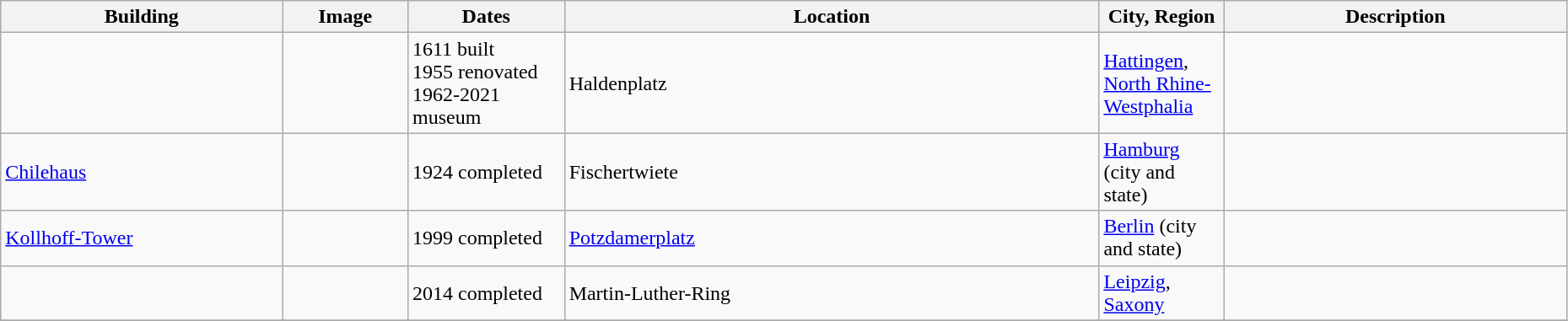<table class="wikitable sortable" style="width:98%">
<tr>
<th width = 18%><strong>Building</strong></th>
<th width = 8% class="unsortable"><strong>Image</strong></th>
<th width = 10%><strong>Dates</strong></th>
<th><strong>Location</strong></th>
<th width = 8%><strong>City, Region</strong></th>
<th class="unsortable"><strong>Description</strong></th>
</tr>
<tr>
<td></td>
<td></td>
<td>1611 built<br>1955 renovated<br>1962-2021 museum</td>
<td>Haldenplatz <br></td>
<td><a href='#'>Hattingen</a>, <a href='#'>North Rhine-Westphalia</a></td>
<td></td>
</tr>
<tr>
<td><a href='#'>Chilehaus</a></td>
<td></td>
<td>1924 completed</td>
<td>Fischertwiete<br></td>
<td><a href='#'>Hamburg</a> (city and state)</td>
<td></td>
</tr>
<tr>
<td><a href='#'>Kollhoff-Tower</a></td>
<td></td>
<td>1999 completed</td>
<td><a href='#'>Potzdamerplatz</a> <br></td>
<td><a href='#'>Berlin</a> (city and state)</td>
<td></td>
</tr>
<tr>
<td></td>
<td></td>
<td>2014 completed</td>
<td>Martin-Luther-Ring <br></td>
<td><a href='#'>Leipzig</a>, <a href='#'>Saxony</a></td>
<td></td>
</tr>
<tr>
</tr>
</table>
